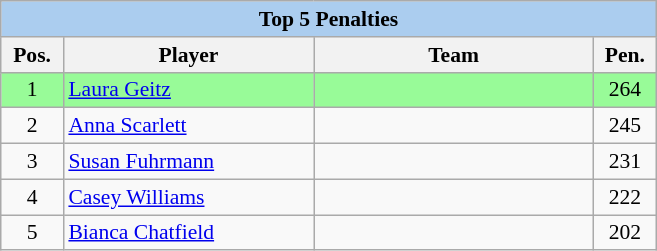<table class=wikitable style=font-size:90%>
<tr>
<th colspan=6 style=background:#ABCDEF>Top 5 Penalties</th>
</tr>
<tr>
<th width=35px>Pos.</th>
<th width=160px>Player</th>
<th width=180px>Team</th>
<th width=35px>Pen.</th>
</tr>
<tr bgcolor=palegreen>
<td align=center>1</td>
<td><a href='#'>Laura Geitz</a></td>
<td></td>
<td align=center>264</td>
</tr>
<tr>
<td align=center>2</td>
<td><a href='#'>Anna Scarlett</a></td>
<td></td>
<td align=center>245</td>
</tr>
<tr>
<td align=center>3</td>
<td><a href='#'>Susan Fuhrmann</a></td>
<td></td>
<td align=center>231</td>
</tr>
<tr>
<td align=center>4</td>
<td><a href='#'>Casey Williams</a></td>
<td></td>
<td align=center>222</td>
</tr>
<tr>
<td align=center>5</td>
<td><a href='#'>Bianca Chatfield</a></td>
<td></td>
<td align=center>202</td>
</tr>
</table>
